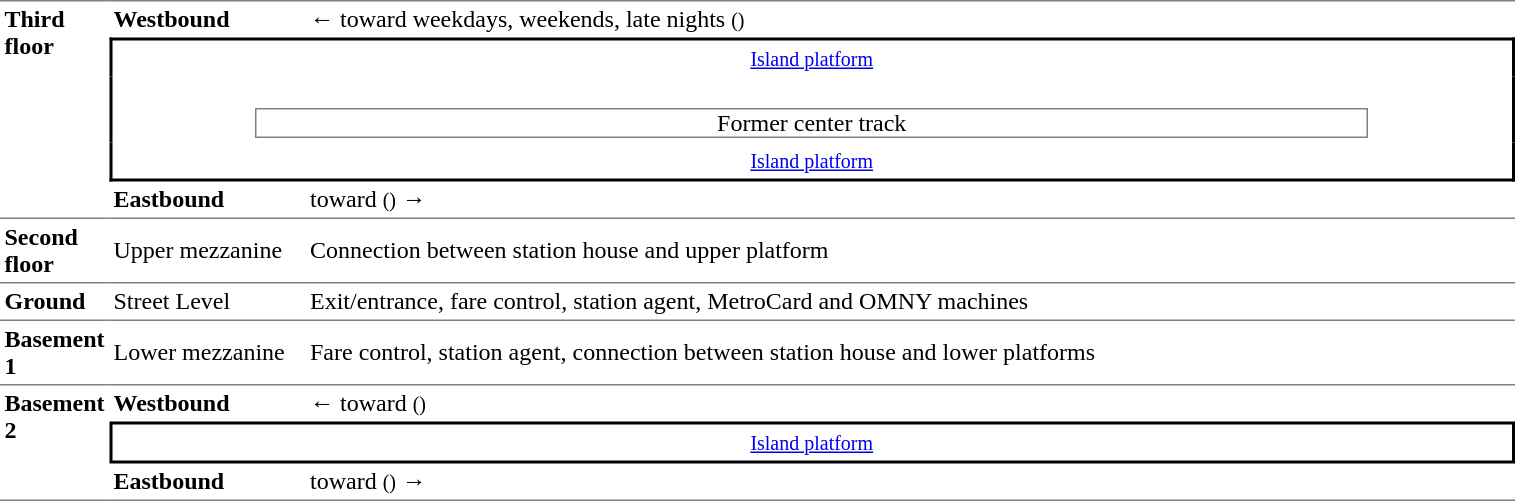<table border=0 cellspacing=0 cellpadding=3>
<tr>
<td style="border-top:solid 1px gray;vertical-align:top;" rowspan=5 width=50><strong>Third floor</strong></td>
<td style="border-top:solid 1px gray;" width=125><span><strong>Westbound</strong></span></td>
<td style="border-top:solid 1px gray;" width=800>←   toward  weekdays,  weekends,  late nights <small>()</small></td>
</tr>
<tr>
<td style="border-top:solid 2px black;border-right:solid 2px black;border-left:solid 2px black;text-align:center;" colspan=2><small><a href='#'>Island platform</a> </small></td>
</tr>
<tr>
<td style="border-left:solid 2px black;border-right:solid 2px black;text-align:center;" colspan=2><br><table cellspacing=0 cellpadding=0 width=100%>
<tr>
<td width=10%></td>
<td style="border:solid 1px gray;" align=center>Former center track</td>
<td width=10%></td>
</tr>
</table>
</td>
</tr>
<tr>
<td style="border-right:solid 2px black;border-left:solid 2px black;border-bottom:solid 2px black;text-align:center;" colspan=2><small><a href='#'>Island platform</a> </small></td>
</tr>
<tr>
<td><span><strong>Eastbound</strong></span></td>
<td>  toward  <small>()</small> →</td>
</tr>
<tr>
<td style="border-top:solid 1px gray;"><strong>Second floor</strong></td>
<td style="border-top:solid 1px gray;">Upper mezzanine</td>
<td style="border-top:solid 1px gray;">Connection between station house and upper platform</td>
</tr>
<tr>
<td style="border-top:solid 1px gray;"><strong>Ground</strong></td>
<td style="border-top:solid 1px gray;">Street Level</td>
<td style="border-top:solid 1px gray;">Exit/entrance, fare control, station agent, MetroCard and OMNY machines<br></td>
</tr>
<tr>
<td style="border-top:solid 1px gray;"><strong>Basement 1</strong></td>
<td style="border-top:solid 1px gray;">Lower mezzanine</td>
<td style="border-top:solid 1px gray;">Fare control, station agent, connection between station house and lower platforms</td>
</tr>
<tr>
<td style="border-top:solid 1px gray;border-bottom:solid 1px gray;vertical-align:top;" width=50 rowspan=3><strong>Basement 2</strong></td>
<td style="border-top:solid 1px gray;" width=100><span><strong>Westbound</strong></span></td>
<td style="border-top:solid 1px gray;" width=450>←  toward  <small>()</small></td>
</tr>
<tr>
<td style="border-top:solid 2px black;border-right:solid 2px black;border-left:solid 2px black;border-bottom:solid 2px black;text-align:center;" colspan=2><small><a href='#'>Island platform</a> </small></td>
</tr>
<tr>
<td style="border-bottom:solid 1px gray;"><span><strong>Eastbound</strong></span></td>
<td style="border-bottom:solid 1px gray;">   toward  <small>()</small> →</td>
</tr>
</table>
